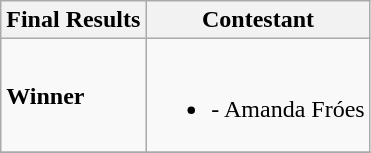<table class="wikitable">
<tr>
<th>Final Results</th>
<th>Contestant</th>
</tr>
<tr>
<td><strong>Winner</strong></td>
<td><br><ul><li><strong></strong> - Amanda Fróes</li></ul></td>
</tr>
<tr>
</tr>
</table>
